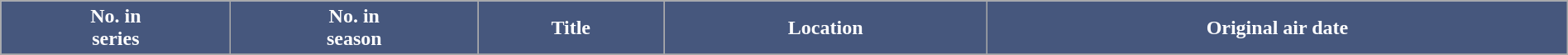<table class="wikitable plainrowheaders" style="width: 100%; margin-right: 0;">
<tr>
<th style="background:#46577d; color:#fff;">No. in<br>series</th>
<th style="background:#46577d; color:#fff;">No. in<br>season</th>
<th style="background:#46577d; color:#fff;">Title</th>
<th style="background:#46577d; color:#fff;">Location</th>
<th style="background:#46577d; color:#fff;">Original air date</th>
</tr>
<tr>
</tr>
</table>
